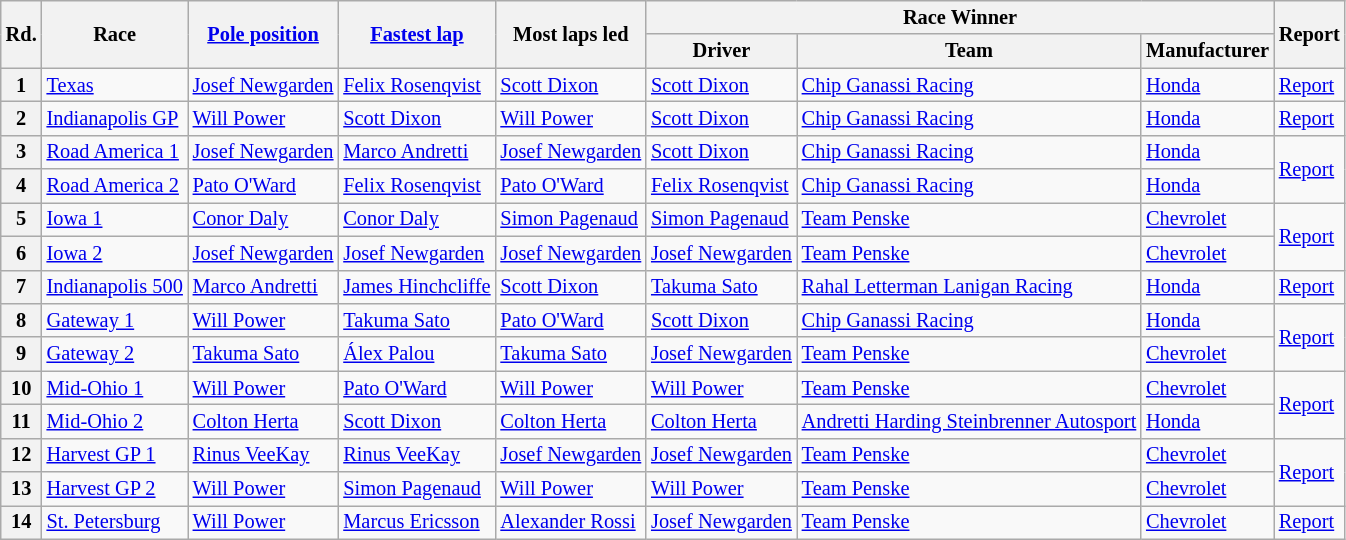<table class="wikitable" style="font-size: 85%; white-space: nowrap;">
<tr>
<th rowspan=2>Rd.</th>
<th rowspan=2>Race</th>
<th rowspan=2><a href='#'>Pole position</a></th>
<th rowspan=2><a href='#'>Fastest lap</a></th>
<th rowspan=2>Most laps led</th>
<th colspan=3>Race Winner</th>
<th rowspan=2>Report</th>
</tr>
<tr>
<th>Driver</th>
<th>Team</th>
<th>Manufacturer</th>
</tr>
<tr>
<th>1</th>
<td><a href='#'>Texas</a></td>
<td> <a href='#'>Josef Newgarden</a></td>
<td> <a href='#'>Felix Rosenqvist</a></td>
<td> <a href='#'>Scott Dixon</a></td>
<td> <a href='#'>Scott Dixon</a></td>
<td><a href='#'>Chip Ganassi Racing</a></td>
<td><a href='#'>Honda</a></td>
<td><a href='#'>Report</a></td>
</tr>
<tr>
<th>2</th>
<td><a href='#'>Indianapolis GP</a></td>
<td> <a href='#'>Will Power</a></td>
<td> <a href='#'>Scott Dixon</a></td>
<td> <a href='#'>Will Power</a></td>
<td> <a href='#'>Scott Dixon</a></td>
<td><a href='#'>Chip Ganassi Racing</a></td>
<td><a href='#'>Honda</a></td>
<td><a href='#'>Report</a></td>
</tr>
<tr>
<th>3</th>
<td><a href='#'>Road America 1</a></td>
<td> <a href='#'>Josef Newgarden</a></td>
<td> <a href='#'>Marco Andretti</a></td>
<td> <a href='#'>Josef Newgarden</a></td>
<td> <a href='#'>Scott Dixon</a></td>
<td><a href='#'>Chip Ganassi Racing</a></td>
<td><a href='#'>Honda</a></td>
<td rowspan="2"><a href='#'>Report</a></td>
</tr>
<tr>
<th>4</th>
<td><a href='#'>Road America 2</a></td>
<td> <a href='#'>Pato O'Ward</a></td>
<td> <a href='#'>Felix Rosenqvist</a></td>
<td> <a href='#'>Pato O'Ward</a></td>
<td> <a href='#'>Felix Rosenqvist</a></td>
<td><a href='#'>Chip Ganassi Racing</a></td>
<td><a href='#'>Honda</a></td>
</tr>
<tr>
<th>5</th>
<td><a href='#'>Iowa 1</a></td>
<td> <a href='#'>Conor Daly</a></td>
<td> <a href='#'>Conor Daly</a></td>
<td> <a href='#'>Simon Pagenaud</a></td>
<td> <a href='#'>Simon Pagenaud</a></td>
<td><a href='#'>Team Penske</a></td>
<td><a href='#'>Chevrolet</a></td>
<td rowspan="2"><a href='#'>Report</a></td>
</tr>
<tr>
<th>6</th>
<td><a href='#'>Iowa 2</a></td>
<td> <a href='#'>Josef Newgarden</a></td>
<td> <a href='#'>Josef Newgarden</a></td>
<td> <a href='#'>Josef Newgarden</a></td>
<td> <a href='#'>Josef Newgarden</a></td>
<td><a href='#'>Team Penske</a></td>
<td><a href='#'>Chevrolet</a></td>
</tr>
<tr>
<th>7</th>
<td><a href='#'>Indianapolis 500</a></td>
<td> <a href='#'>Marco Andretti</a></td>
<td> <a href='#'>James Hinchcliffe</a></td>
<td> <a href='#'>Scott Dixon</a></td>
<td> <a href='#'>Takuma Sato</a></td>
<td><a href='#'>Rahal Letterman Lanigan Racing</a></td>
<td><a href='#'>Honda</a></td>
<td><a href='#'>Report</a></td>
</tr>
<tr>
<th>8</th>
<td><a href='#'>Gateway 1</a></td>
<td> <a href='#'>Will Power</a></td>
<td> <a href='#'>Takuma Sato</a></td>
<td> <a href='#'>Pato O'Ward</a></td>
<td> <a href='#'>Scott Dixon</a></td>
<td><a href='#'>Chip Ganassi Racing</a></td>
<td><a href='#'>Honda</a></td>
<td rowspan=2><a href='#'>Report</a></td>
</tr>
<tr>
<th>9</th>
<td><a href='#'>Gateway 2</a></td>
<td> <a href='#'>Takuma Sato</a></td>
<td> <a href='#'>Álex Palou</a></td>
<td> <a href='#'>Takuma Sato</a></td>
<td> <a href='#'>Josef Newgarden</a></td>
<td><a href='#'>Team Penske</a></td>
<td><a href='#'>Chevrolet</a></td>
</tr>
<tr>
<th>10</th>
<td><a href='#'>Mid-Ohio 1</a></td>
<td> <a href='#'>Will Power</a></td>
<td> <a href='#'>Pato O'Ward</a></td>
<td> <a href='#'>Will Power</a></td>
<td> <a href='#'>Will Power</a></td>
<td><a href='#'>Team Penske</a></td>
<td><a href='#'>Chevrolet</a></td>
<td rowspan=2><a href='#'>Report</a></td>
</tr>
<tr>
<th>11</th>
<td><a href='#'>Mid-Ohio 2</a></td>
<td> <a href='#'>Colton Herta</a></td>
<td> <a href='#'>Scott Dixon</a></td>
<td> <a href='#'>Colton Herta</a></td>
<td> <a href='#'>Colton Herta</a></td>
<td><a href='#'>Andretti Harding Steinbrenner Autosport</a></td>
<td><a href='#'>Honda</a></td>
</tr>
<tr>
<th>12</th>
<td><a href='#'>Harvest GP 1</a></td>
<td> <a href='#'>Rinus VeeKay</a></td>
<td> <a href='#'>Rinus VeeKay</a></td>
<td> <a href='#'>Josef Newgarden</a></td>
<td> <a href='#'>Josef Newgarden</a></td>
<td><a href='#'>Team Penske</a></td>
<td><a href='#'>Chevrolet</a></td>
<td rowspan=2><a href='#'>Report</a></td>
</tr>
<tr>
<th>13</th>
<td><a href='#'>Harvest GP 2</a></td>
<td> <a href='#'>Will Power</a></td>
<td> <a href='#'>Simon Pagenaud</a></td>
<td> <a href='#'>Will Power</a></td>
<td> <a href='#'>Will Power</a></td>
<td><a href='#'>Team Penske</a></td>
<td><a href='#'>Chevrolet</a></td>
</tr>
<tr>
<th>14</th>
<td><a href='#'>St. Petersburg</a></td>
<td> <a href='#'>Will Power</a></td>
<td> <a href='#'>Marcus Ericsson</a></td>
<td> <a href='#'>Alexander Rossi</a></td>
<td> <a href='#'>Josef Newgarden</a></td>
<td><a href='#'>Team Penske</a></td>
<td><a href='#'>Chevrolet</a></td>
<td><a href='#'>Report</a></td>
</tr>
</table>
